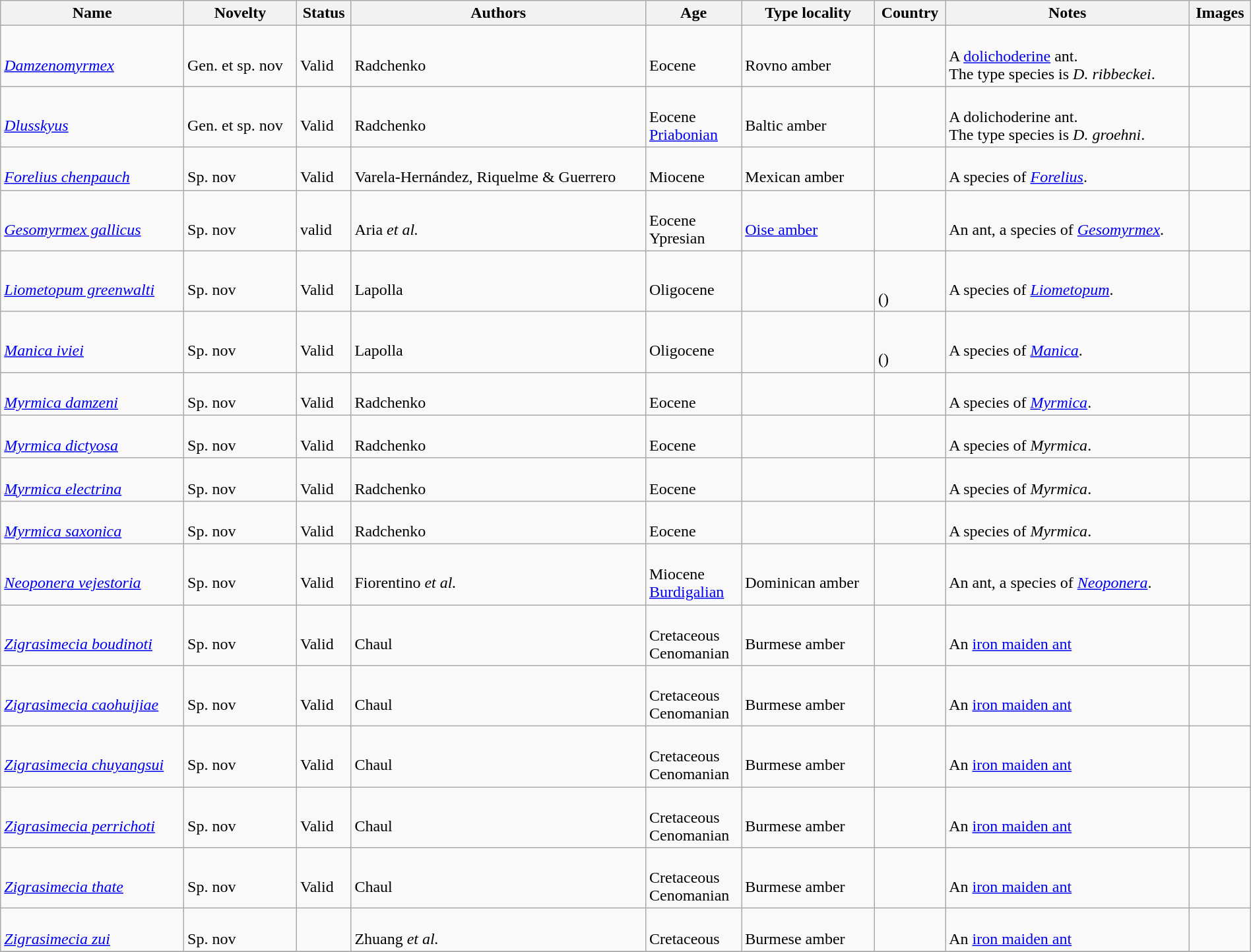<table class="wikitable sortable" align="center" width="100%">
<tr>
<th>Name</th>
<th>Novelty</th>
<th>Status</th>
<th>Authors</th>
<th>Age</th>
<th>Type locality</th>
<th>Country</th>
<th>Notes</th>
<th>Images</th>
</tr>
<tr>
<td><br><em><a href='#'>Damzenomyrmex</a></em></td>
<td><br>Gen. et sp. nov</td>
<td><br>Valid</td>
<td><br>Radchenko</td>
<td><br>Eocene</td>
<td><br>Rovno amber</td>
<td><br></td>
<td><br>A <a href='#'>dolichoderine</a> ant.<br> The type species is <em>D. ribbeckei</em>.</td>
<td></td>
</tr>
<tr>
<td><br><em><a href='#'>Dlusskyus</a></em></td>
<td><br>Gen. et sp. nov</td>
<td><br>Valid</td>
<td><br>Radchenko</td>
<td><br>Eocene<br><a href='#'>Priabonian</a></td>
<td><br>Baltic amber</td>
<td><br></td>
<td><br>A dolichoderine ant.<br> The type species is <em>D. groehni</em>.</td>
<td></td>
</tr>
<tr>
<td><br><em><a href='#'>Forelius chenpauch</a></em></td>
<td><br>Sp. nov</td>
<td><br>Valid</td>
<td><br>Varela-Hernández, Riquelme & Guerrero</td>
<td><br>Miocene</td>
<td><br>Mexican amber</td>
<td><br></td>
<td><br>A species of <em><a href='#'>Forelius</a></em>.</td>
<td></td>
</tr>
<tr>
<td><br><em><a href='#'>Gesomyrmex gallicus</a></em></td>
<td><br>Sp. nov</td>
<td><br>valid</td>
<td><br>Aria <em>et al.</em></td>
<td><br>Eocene<br>Ypresian</td>
<td><br><a href='#'>Oise amber</a></td>
<td><br></td>
<td><br>An ant, a species of <em><a href='#'>Gesomyrmex</a></em>.</td>
<td></td>
</tr>
<tr>
<td><br><em><a href='#'>Liometopum greenwalti</a></em></td>
<td><br>Sp. nov</td>
<td><br>Valid</td>
<td><br>Lapolla</td>
<td><br>Oligocene</td>
<td></td>
<td><br><br>()</td>
<td><br>A species of <em><a href='#'>Liometopum</a></em>.</td>
<td></td>
</tr>
<tr>
<td><br><em><a href='#'>Manica iviei</a></em></td>
<td><br>Sp. nov</td>
<td><br>Valid</td>
<td><br>Lapolla</td>
<td><br>Oligocene</td>
<td></td>
<td><br><br>()</td>
<td><br>A species of <em><a href='#'>Manica</a></em>.</td>
<td></td>
</tr>
<tr>
<td><br><em><a href='#'>Myrmica damzeni</a></em></td>
<td><br>Sp. nov</td>
<td><br>Valid</td>
<td><br>Radchenko</td>
<td><br>Eocene</td>
<td></td>
<td></td>
<td><br>A species of <em><a href='#'>Myrmica</a></em>.</td>
<td></td>
</tr>
<tr>
<td><br><em><a href='#'>Myrmica dictyosa</a></em></td>
<td><br>Sp. nov</td>
<td><br>Valid</td>
<td><br>Radchenko</td>
<td><br>Eocene</td>
<td></td>
<td></td>
<td><br>A species of <em>Myrmica</em>.</td>
<td></td>
</tr>
<tr>
<td><br><em><a href='#'>Myrmica electrina</a></em></td>
<td><br>Sp. nov</td>
<td><br>Valid</td>
<td><br>Radchenko</td>
<td><br>Eocene</td>
<td></td>
<td></td>
<td><br>A species of <em>Myrmica</em>.</td>
<td></td>
</tr>
<tr>
<td><br><em><a href='#'>Myrmica saxonica</a></em></td>
<td><br>Sp. nov</td>
<td><br>Valid</td>
<td><br>Radchenko</td>
<td><br>Eocene</td>
<td></td>
<td><br></td>
<td><br>A species of <em>Myrmica</em>.</td>
<td></td>
</tr>
<tr>
<td><br><em><a href='#'>Neoponera vejestoria</a></em></td>
<td><br>Sp. nov</td>
<td><br>Valid</td>
<td><br>Fiorentino <em>et al.</em></td>
<td><br>Miocene<br><a href='#'>Burdigalian</a></td>
<td><br>Dominican amber</td>
<td><br></td>
<td><br>An ant, a species of <em><a href='#'>Neoponera</a></em>.</td>
<td></td>
</tr>
<tr>
<td><br><em><a href='#'>Zigrasimecia boudinoti</a></em></td>
<td><br>Sp. nov</td>
<td><br>Valid</td>
<td><br>Chaul</td>
<td><br>Cretaceous<br>Cenomanian</td>
<td><br>Burmese amber</td>
<td><br></td>
<td><br>An <a href='#'>iron maiden ant</a></td>
<td></td>
</tr>
<tr>
<td><br><em><a href='#'>Zigrasimecia caohuijiae</a></em></td>
<td><br>Sp. nov</td>
<td><br>Valid</td>
<td><br>Chaul</td>
<td><br>Cretaceous<br>Cenomanian</td>
<td><br>Burmese amber</td>
<td><br></td>
<td><br>An <a href='#'>iron maiden ant</a></td>
<td></td>
</tr>
<tr>
<td><br><em><a href='#'>Zigrasimecia chuyangsui</a></em></td>
<td><br>Sp. nov</td>
<td><br>Valid</td>
<td><br>Chaul</td>
<td><br>Cretaceous<br>Cenomanian</td>
<td><br>Burmese amber</td>
<td><br></td>
<td><br>An <a href='#'>iron maiden ant</a></td>
<td></td>
</tr>
<tr>
<td><br><em><a href='#'>Zigrasimecia perrichoti</a></em></td>
<td><br>Sp. nov</td>
<td><br>Valid</td>
<td><br>Chaul</td>
<td><br>Cretaceous<br>Cenomanian</td>
<td><br>Burmese amber</td>
<td><br></td>
<td><br>An <a href='#'>iron maiden ant</a></td>
<td></td>
</tr>
<tr>
<td><br><em><a href='#'>Zigrasimecia thate</a></em></td>
<td><br>Sp. nov</td>
<td><br>Valid</td>
<td><br>Chaul</td>
<td><br>Cretaceous<br>Cenomanian</td>
<td><br>Burmese amber</td>
<td><br></td>
<td><br>An <a href='#'>iron maiden ant</a></td>
<td></td>
</tr>
<tr>
<td><br><em><a href='#'>Zigrasimecia zui</a></em></td>
<td><br>Sp. nov</td>
<td></td>
<td><br>Zhuang <em>et al.</em></td>
<td><br>Cretaceous</td>
<td><br>Burmese amber</td>
<td><br></td>
<td><br>An <a href='#'>iron maiden ant</a></td>
<td></td>
</tr>
<tr>
</tr>
</table>
